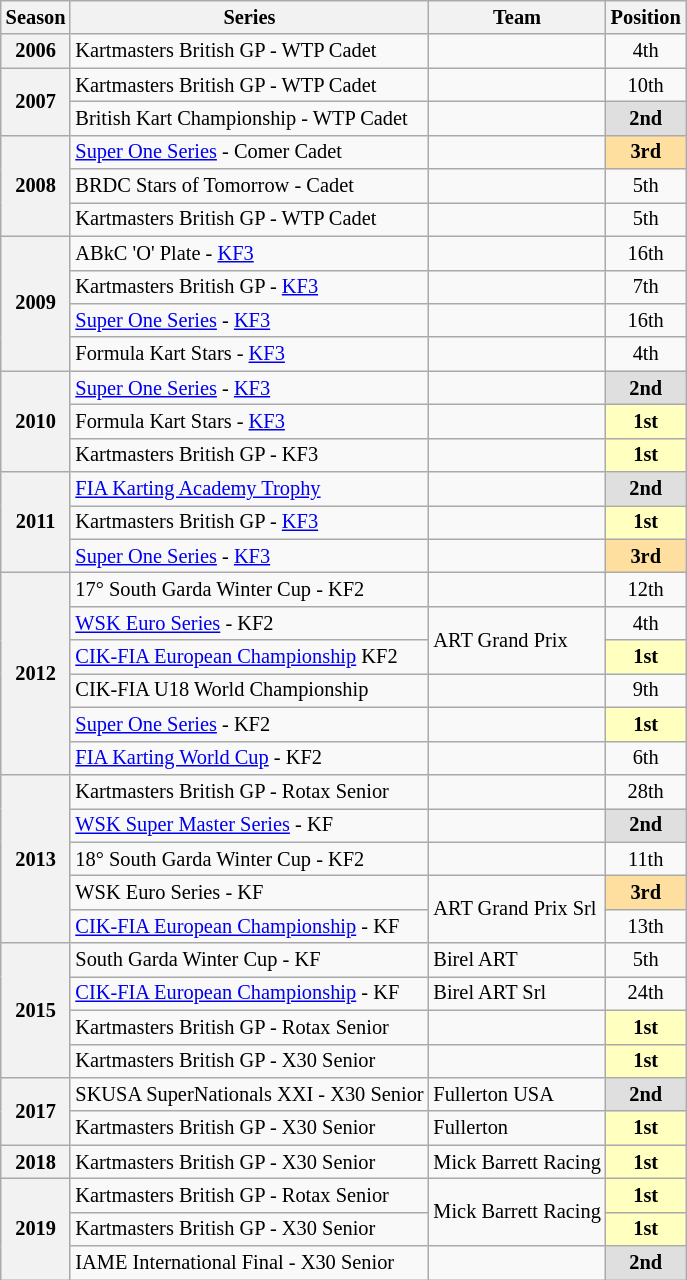<table class="wikitable" style="font-size: 85%; text-align:center">
<tr>
<th>Season</th>
<th>Series</th>
<th>Team</th>
<th>Position</th>
</tr>
<tr>
<th>2006</th>
<td align="left">Kartmasters British GP - WTP Cadet</td>
<td align="left"></td>
<td>4th</td>
</tr>
<tr>
<th rowspan="2">2007</th>
<td align="left">Kartmasters British GP - WTP Cadet</td>
<td align="left"></td>
<td>10th</td>
</tr>
<tr>
<td align="left">British Kart Championship - WTP Cadet</td>
<td align="left"></td>
<th style="background:#DFDFDF"><strong>2nd</strong></th>
</tr>
<tr>
<th rowspan="3">2008</th>
<td align="left"><a href='#'>Super One Series</a> - Comer Cadet</td>
<td align="left"></td>
<th style="background:#FFDF9F"><strong>3rd</strong></th>
</tr>
<tr>
<td align="left">BRDC Stars of Tomorrow - Cadet</td>
<td align="left"></td>
<td>5th</td>
</tr>
<tr>
<td align="left">Kartmasters British GP - WTP Cadet</td>
<td align="left"></td>
<td>5th</td>
</tr>
<tr>
<th rowspan="4">2009</th>
<td align="left">ABkC 'O' Plate - <a href='#'>KF3</a></td>
<td align="left"></td>
<td>16th</td>
</tr>
<tr>
<td align="left">Kartmasters British GP - <a href='#'>KF3</a></td>
<td align="left"></td>
<td>7th</td>
</tr>
<tr>
<td align="left"><a href='#'>Super One Series</a> - <a href='#'>KF3</a></td>
<td align="left"></td>
<td>16th</td>
</tr>
<tr>
<td align="left">Formula Kart Stars - <a href='#'>KF3</a></td>
<td align="left"></td>
<td>4th</td>
</tr>
<tr>
<th rowspan="3">2010</th>
<td align="left"><a href='#'>Super One Series</a> - <a href='#'>KF3</a></td>
<td align="left"></td>
<th style="background:#DFDFDF"><strong>2nd</strong></th>
</tr>
<tr>
<td align="left">Formula Kart Stars - <a href='#'>KF3</a></td>
<td align="left"></td>
<th style="background:#FFFFBF"><strong>1st</strong></th>
</tr>
<tr>
<td align="left">Kartmasters British GP - KF3</td>
<td align="left"></td>
<th style="background:#FFFFBF"><strong>1st</strong></th>
</tr>
<tr>
<th rowspan="3">2011</th>
<td align="left"><a href='#'>FIA Karting Academy Trophy</a></td>
<td align="left"></td>
<th style="background:#DFDFDF"><strong>2nd</strong></th>
</tr>
<tr>
<td align="left">Kartmasters British GP - <a href='#'>KF3</a></td>
<td align="left"></td>
<th style="background:#FFFFBF"><strong>1st</strong></th>
</tr>
<tr>
<td align="left"><a href='#'>Super One Series</a> - <a href='#'>KF3</a></td>
<td align="left"></td>
<th style="background:#FFDF9F"><strong>3rd</strong></th>
</tr>
<tr>
<th rowspan="6">2012</th>
<td align="left">17° South Garda Winter Cup - KF2</td>
<td align="left"></td>
<td>12th</td>
</tr>
<tr>
<td align="left"><a href='#'>WSK Euro Series</a> - KF2</td>
<td rowspan="2" align="left">ART Grand Prix</td>
<td>4th</td>
</tr>
<tr>
<td align="left"><a href='#'>CIK-FIA European Championship</a> KF2</td>
<th style="background:#FFFFBF"><strong>1st</strong></th>
</tr>
<tr>
<td align="left">CIK-FIA U18 World Championship</td>
<td align="left"></td>
<td>9th</td>
</tr>
<tr>
<td align="left"><a href='#'>Super One Series</a> - KF2</td>
<td align="left"></td>
<th style="background:#FFFFBF"><strong>1st</strong></th>
</tr>
<tr>
<td align="left"><a href='#'>FIA Karting World Cup</a> - KF2</td>
<td align="left"></td>
<td>6th</td>
</tr>
<tr>
<th rowspan="5">2013</th>
<td align="left">Kartmasters British GP - Rotax Senior</td>
<td align="left"></td>
<td>28th</td>
</tr>
<tr>
<td align="left"><a href='#'>WSK Super Master Series</a> - KF</td>
<td align="left"></td>
<th style="background:#DFDFDF"><strong>2nd</strong></th>
</tr>
<tr>
<td align="left">18° South Garda Winter Cup - KF2</td>
<td align="left"></td>
<td>11th</td>
</tr>
<tr>
<td align="left">WSK Euro Series - KF</td>
<td rowspan="2" align="left">ART Grand Prix Srl</td>
<th style="background:#FFDF9F"><strong>3rd</strong></th>
</tr>
<tr>
<td align="left"><a href='#'>CIK-FIA European Championship</a> - KF</td>
<td>13th</td>
</tr>
<tr>
<th rowspan="4">2015</th>
<td align="left">South Garda Winter Cup - KF</td>
<td align="left">Birel ART</td>
<td>5th</td>
</tr>
<tr>
<td align="left"><a href='#'>CIK-FIA European Championship</a> - KF</td>
<td align="left">Birel ART Srl</td>
<td>24th</td>
</tr>
<tr>
<td align="left">Kartmasters British GP - Rotax Senior</td>
<td align="left"></td>
<th style="background:#FFFFBF"><strong>1st</strong></th>
</tr>
<tr>
<td align="left">Kartmasters British GP - X30 Senior</td>
<td align="left"></td>
<th style="background:#FFFFBF"><strong>1st</strong></th>
</tr>
<tr>
<th rowspan="2">2017</th>
<td align="left">SKUSA SuperNationals XXI - X30 Senior</td>
<td align="left">Fullerton USA</td>
<th style="background:#DFDFDF"><strong>2nd</strong></th>
</tr>
<tr>
<td align="left">Kartmasters British GP - X30 Senior</td>
<td align="left">Fullerton</td>
<th style="background:#FFFFBF"><strong>1st</strong></th>
</tr>
<tr>
<th>2018</th>
<td align="left">Kartmasters British GP - X30 Senior</td>
<td align="left">Mick Barrett Racing</td>
<th style="background:#FFFFBF"><strong>1st</strong></th>
</tr>
<tr>
<th rowspan="3">2019</th>
<td align="left">Kartmasters British GP - Rotax Senior</td>
<td rowspan="2" align="left">Mick Barrett Racing</td>
<th style="background:#FFFFBF"><strong>1st</strong></th>
</tr>
<tr>
<td align="left">Kartmasters British GP - X30 Senior</td>
<th style="background:#FFFFBF"><strong>1st</strong></th>
</tr>
<tr>
<td align="left">IAME International Final - X30 Senior</td>
<td align="left"></td>
<th style="background:#DFDFDF"><strong>2nd</strong></th>
</tr>
</table>
